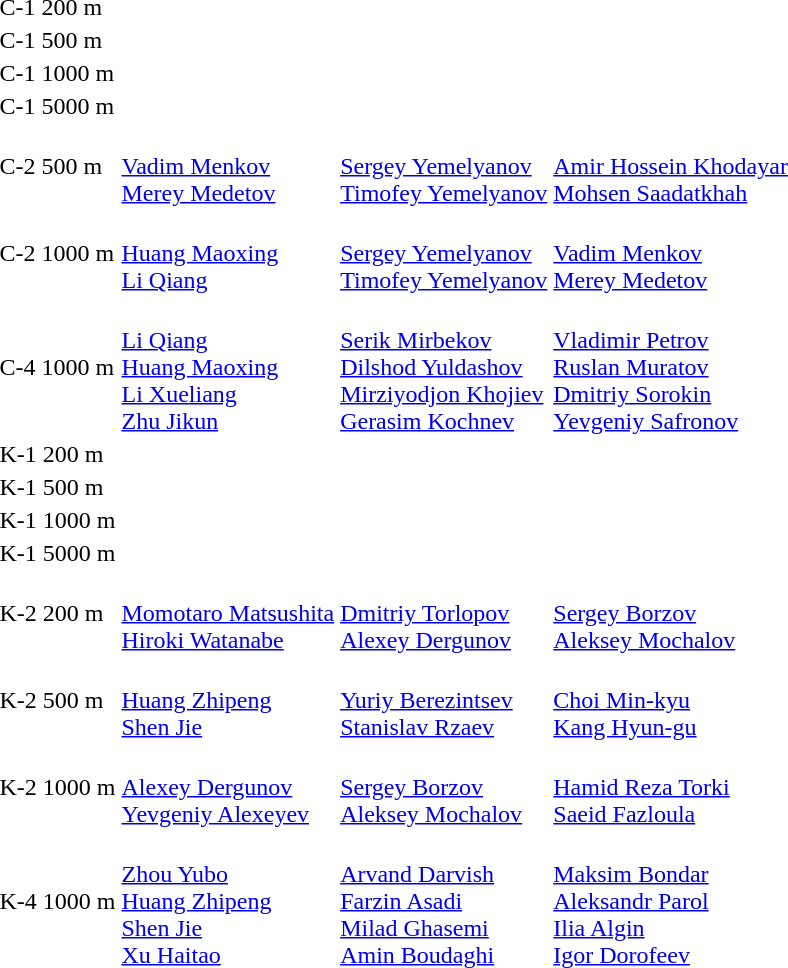<table>
<tr>
<td>C-1 200 m</td>
<td></td>
<td></td>
<td></td>
</tr>
<tr>
<td>C-1 500 m</td>
<td></td>
<td></td>
<td></td>
</tr>
<tr>
<td>C-1 1000 m</td>
<td></td>
<td></td>
<td></td>
</tr>
<tr>
<td>C-1 5000 m</td>
<td></td>
<td></td>
<td></td>
</tr>
<tr>
<td>C-2 500 m</td>
<td><br><a href='#'>Vadim Menkov</a><br><a href='#'>Merey Medetov</a></td>
<td><br><a href='#'>Sergey Yemelyanov</a><br><a href='#'>Timofey Yemelyanov</a></td>
<td><br><a href='#'>Amir Hossein Khodayar</a><br><a href='#'>Mohsen Saadatkhah</a></td>
</tr>
<tr>
<td>C-2 1000 m</td>
<td><br><a href='#'>Huang Maoxing</a><br><a href='#'>Li Qiang</a></td>
<td><br><a href='#'>Sergey Yemelyanov</a><br><a href='#'>Timofey Yemelyanov</a></td>
<td><br><a href='#'>Vadim Menkov</a><br><a href='#'>Merey Medetov</a></td>
</tr>
<tr>
<td>C-4 1000 m</td>
<td><br><a href='#'>Li Qiang</a><br><a href='#'>Huang Maoxing</a><br><a href='#'>Li Xueliang</a><br><a href='#'>Zhu Jikun</a></td>
<td><br><a href='#'>Serik Mirbekov</a><br><a href='#'>Dilshod Yuldashov</a><br><a href='#'>Mirziyodjon Khojiev</a><br><a href='#'>Gerasim Kochnev</a></td>
<td><br><a href='#'>Vladimir Petrov</a><br><a href='#'>Ruslan Muratov</a><br><a href='#'>Dmitriy Sorokin</a><br><a href='#'>Yevgeniy Safronov</a></td>
</tr>
<tr>
<td>K-1 200 m</td>
<td></td>
<td></td>
<td></td>
</tr>
<tr>
<td>K-1 500 m</td>
<td></td>
<td></td>
<td></td>
</tr>
<tr>
<td>K-1 1000 m</td>
<td></td>
<td></td>
<td></td>
</tr>
<tr>
<td>K-1 5000 m</td>
<td></td>
<td></td>
<td></td>
</tr>
<tr>
<td>K-2 200 m</td>
<td><br><a href='#'>Momotaro Matsushita</a><br><a href='#'>Hiroki Watanabe</a></td>
<td><br><a href='#'>Dmitriy Torlopov</a><br><a href='#'>Alexey Dergunov</a></td>
<td><br><a href='#'>Sergey Borzov</a><br><a href='#'>Aleksey Mochalov</a></td>
</tr>
<tr>
<td>K-2 500 m</td>
<td><br><a href='#'>Huang Zhipeng</a><br><a href='#'>Shen Jie</a></td>
<td><br><a href='#'>Yuriy Berezintsev</a><br><a href='#'>Stanislav Rzaev</a></td>
<td><br><a href='#'>Choi Min-kyu</a><br><a href='#'>Kang Hyun-gu</a></td>
</tr>
<tr>
<td>K-2 1000 m</td>
<td><br><a href='#'>Alexey Dergunov</a><br><a href='#'>Yevgeniy Alexeyev</a></td>
<td><br><a href='#'>Sergey Borzov</a><br><a href='#'>Aleksey Mochalov</a></td>
<td><br><a href='#'>Hamid Reza Torki</a><br><a href='#'>Saeid Fazloula</a></td>
</tr>
<tr>
<td>K-4 1000 m</td>
<td><br><a href='#'>Zhou Yubo</a><br><a href='#'>Huang Zhipeng</a><br><a href='#'>Shen Jie</a><br><a href='#'>Xu Haitao</a></td>
<td><br><a href='#'>Arvand Darvish</a><br><a href='#'>Farzin Asadi</a><br><a href='#'>Milad Ghasemi</a><br><a href='#'>Amin Boudaghi</a></td>
<td><br><a href='#'>Maksim Bondar</a><br><a href='#'>Aleksandr Parol</a><br><a href='#'>Ilia Algin</a><br><a href='#'>Igor Dorofeev</a></td>
</tr>
</table>
